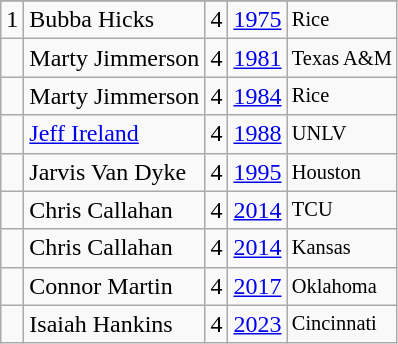<table class="wikitable">
<tr>
</tr>
<tr>
<td>1</td>
<td>Bubba Hicks</td>
<td>4</td>
<td><a href='#'>1975</a></td>
<td style="font-size:85%;">Rice</td>
</tr>
<tr>
<td></td>
<td>Marty Jimmerson</td>
<td>4</td>
<td><a href='#'>1981</a></td>
<td style="font-size:85%;">Texas A&M</td>
</tr>
<tr>
<td></td>
<td>Marty Jimmerson</td>
<td>4</td>
<td><a href='#'>1984</a></td>
<td style="font-size:85%;">Rice</td>
</tr>
<tr>
<td></td>
<td><a href='#'>Jeff Ireland</a></td>
<td>4</td>
<td><a href='#'>1988</a></td>
<td style="font-size:85%;">UNLV</td>
</tr>
<tr>
<td></td>
<td>Jarvis Van Dyke</td>
<td>4</td>
<td><a href='#'>1995</a></td>
<td style="font-size:85%;">Houston</td>
</tr>
<tr>
<td></td>
<td>Chris Callahan</td>
<td>4</td>
<td><a href='#'>2014</a></td>
<td style="font-size:85%;">TCU</td>
</tr>
<tr>
<td></td>
<td>Chris Callahan</td>
<td>4</td>
<td><a href='#'>2014</a></td>
<td style="font-size:85%;">Kansas</td>
</tr>
<tr>
<td></td>
<td>Connor Martin</td>
<td>4</td>
<td><a href='#'>2017</a></td>
<td style="font-size:85%;">Oklahoma</td>
</tr>
<tr>
<td></td>
<td>Isaiah Hankins</td>
<td>4</td>
<td><a href='#'>2023</a></td>
<td style="font-size:85%;">Cincinnati</td>
</tr>
</table>
